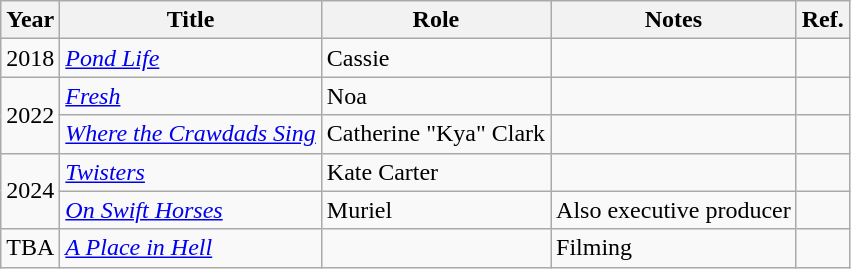<table class="wikitable">
<tr>
<th>Year</th>
<th>Title</th>
<th>Role</th>
<th>Notes</th>
<th class=unsortable>Ref.</th>
</tr>
<tr>
<td>2018</td>
<td><em><a href='#'>Pond Life</a></em></td>
<td>Cassie</td>
<td></td>
<td></td>
</tr>
<tr>
<td rowspan=2>2022</td>
<td><em><a href='#'>Fresh</a></em></td>
<td>Noa</td>
<td></td>
<td></td>
</tr>
<tr>
<td><em><a href='#'>Where the Crawdads Sing</a></em></td>
<td>Catherine "Kya" Clark</td>
<td></td>
<td></td>
</tr>
<tr>
<td rowspan=2>2024</td>
<td><em><a href='#'>Twisters</a></em></td>
<td>Kate Carter</td>
<td></td>
<td></td>
</tr>
<tr>
<td><em><a href='#'>On Swift Horses</a></em></td>
<td>Muriel</td>
<td>Also executive producer</td>
<td></td>
</tr>
<tr>
<td>TBA</td>
<td><em><a href='#'>A Place in Hell</a></em></td>
<td></td>
<td>Filming</td>
<td></td>
</tr>
</table>
